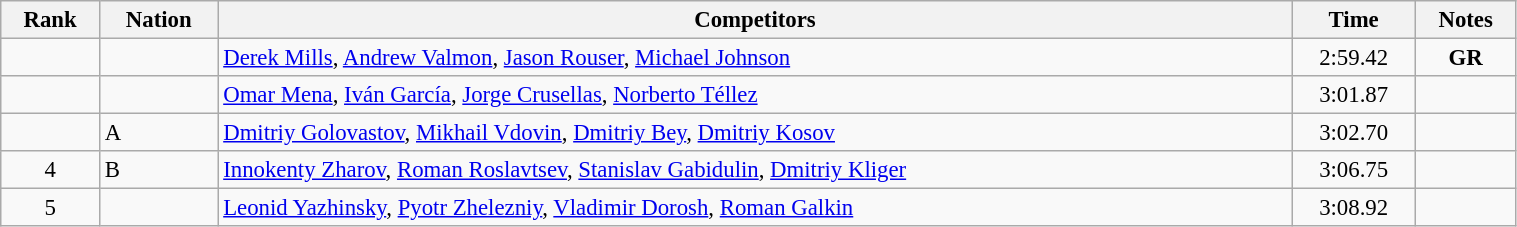<table class="wikitable sortable" width=80% style="text-align:center; font-size:95%">
<tr>
<th>Rank</th>
<th>Nation</th>
<th>Competitors</th>
<th>Time</th>
<th>Notes</th>
</tr>
<tr>
<td></td>
<td align=left></td>
<td align=left><a href='#'>Derek Mills</a>, <a href='#'>Andrew Valmon</a>, <a href='#'>Jason Rouser</a>, <a href='#'>Michael Johnson</a></td>
<td>2:59.42</td>
<td><strong>GR</strong></td>
</tr>
<tr>
<td></td>
<td align=left></td>
<td align=left><a href='#'>Omar Mena</a>, <a href='#'>Iván García</a>, <a href='#'>Jorge Crusellas</a>, <a href='#'>Norberto Téllez</a></td>
<td>3:01.87</td>
<td></td>
</tr>
<tr>
<td></td>
<td align=left> A</td>
<td align=left><a href='#'>Dmitriy Golovastov</a>, <a href='#'>Mikhail Vdovin</a>, <a href='#'>Dmitriy Bey</a>, <a href='#'>Dmitriy Kosov</a></td>
<td>3:02.70</td>
<td></td>
</tr>
<tr>
<td>4</td>
<td align=left> B</td>
<td align=left><a href='#'>Innokenty Zharov</a>, <a href='#'>Roman Roslavtsev</a>, <a href='#'>Stanislav Gabidulin</a>, <a href='#'>Dmitriy Kliger</a></td>
<td>3:06.75</td>
<td></td>
</tr>
<tr>
<td>5</td>
<td align=left></td>
<td align=left><a href='#'>Leonid Yazhinsky</a>, <a href='#'>Pyotr Zhelezniy</a>, <a href='#'>Vladimir Dorosh</a>, <a href='#'>Roman Galkin</a></td>
<td>3:08.92</td>
<td></td>
</tr>
</table>
